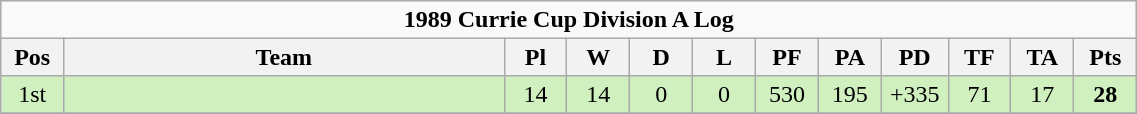<table class="wikitable" style="text-align:center; line-height:110%; font-size:100%; width:60%;">
<tr>
<td colspan="12" cellpadding="0" cellspacing="0"><strong>1989 Currie Cup Division A Log</strong></td>
</tr>
<tr>
<th style="width:5%;">Pos</th>
<th style="width:35%;">Team</th>
<th style="width:5%;">Pl</th>
<th style="width:5%;">W</th>
<th style="width:5%;">D</th>
<th style="width:5%;">L</th>
<th style="width:5%;">PF</th>
<th style="width:5%;">PA</th>
<th style="width:5%;">PD</th>
<th style="width:5%;">TF</th>
<th style="width:5%;">TA</th>
<th style="width:5%;">Pts<br></th>
</tr>
<tr bgcolor=#D0F0C0 align=center>
<td>1st</td>
<td align=left></td>
<td>14</td>
<td>14</td>
<td>0</td>
<td>0</td>
<td>530</td>
<td>195</td>
<td>+335</td>
<td>71</td>
<td>17</td>
<td><strong>28</strong></td>
</tr>
<tr bgcolor=#E8FFD8 align=center>
</tr>
</table>
